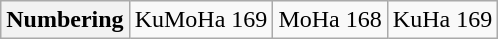<table class="wikitable">
<tr>
<th>Numbering</th>
<td>KuMoHa 169</td>
<td>MoHa 168</td>
<td>KuHa 169</td>
</tr>
</table>
